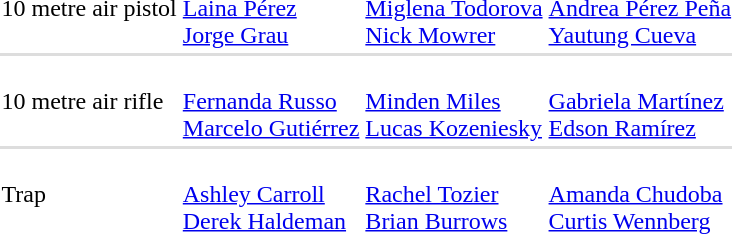<table>
<tr>
<td>10 metre air pistol <br></td>
<td><br><a href='#'>Laina Pérez</a><br><a href='#'>Jorge Grau</a></td>
<td><br><a href='#'>Miglena Todorova</a><br><a href='#'>Nick Mowrer</a></td>
<td><br><a href='#'>Andrea Pérez Peña</a><br><a href='#'>Yautung Cueva</a></td>
</tr>
<tr bgcolor=#DDDDDD>
<td colspan=7></td>
</tr>
<tr>
<td>10 metre air rifle <br></td>
<td><br><a href='#'>Fernanda Russo</a><br><a href='#'>Marcelo Gutiérrez</a></td>
<td><br><a href='#'>Minden Miles</a><br><a href='#'>Lucas Kozeniesky</a></td>
<td><br><a href='#'>Gabriela Martínez</a><br><a href='#'>Edson Ramírez</a></td>
</tr>
<tr bgcolor=#DDDDDD>
<td colspan=7></td>
</tr>
<tr>
<td>Trap <br></td>
<td><br><a href='#'>Ashley Carroll</a><br><a href='#'>Derek Haldeman</a></td>
<td><br><a href='#'>Rachel Tozier</a><br><a href='#'>Brian Burrows</a></td>
<td><br><a href='#'>Amanda Chudoba</a><br><a href='#'>Curtis Wennberg</a></td>
</tr>
</table>
